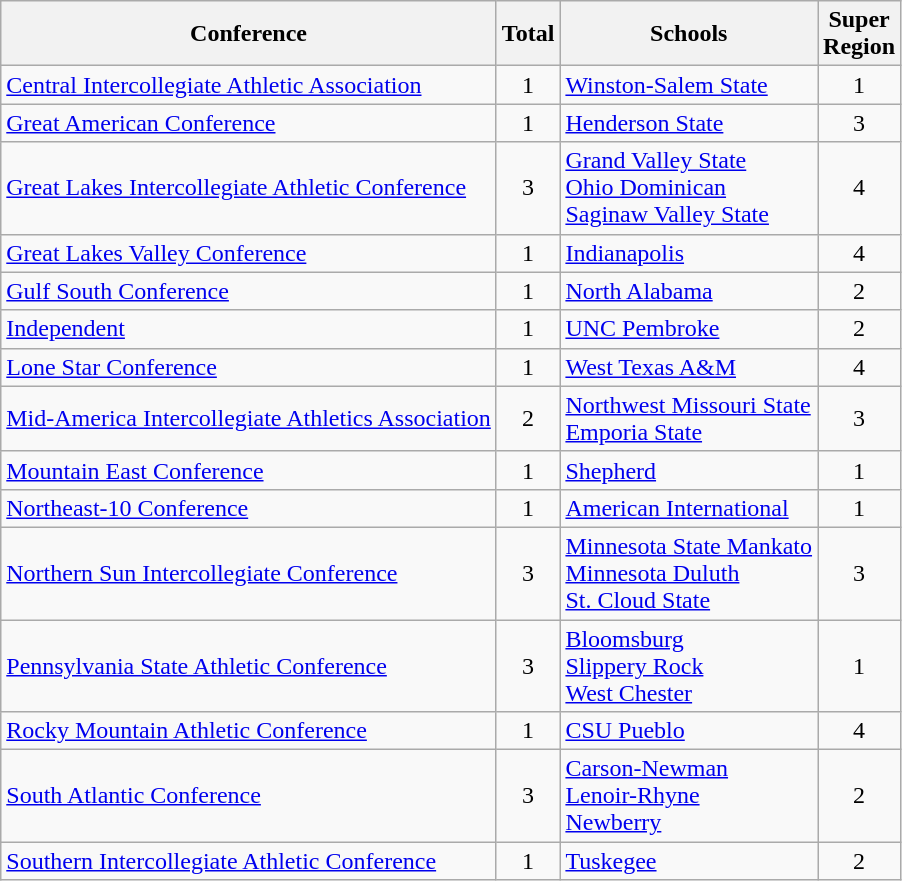<table class="wikitable sortable">
<tr>
<th>Conference</th>
<th>Total</th>
<th class="unsortable">Schools</th>
<th>Super<br>Region</th>
</tr>
<tr>
<td><a href='#'>Central Intercollegiate Athletic Association</a></td>
<td align=center>1</td>
<td><a href='#'>Winston-Salem State</a></td>
<td align=center>1</td>
</tr>
<tr>
<td><a href='#'>Great American Conference</a></td>
<td align=center>1</td>
<td><a href='#'>Henderson State</a></td>
<td align=center>3</td>
</tr>
<tr>
<td><a href='#'>Great Lakes Intercollegiate Athletic Conference</a></td>
<td align=center>3</td>
<td><a href='#'>Grand Valley State</a><br><a href='#'>Ohio Dominican</a><br><a href='#'>Saginaw Valley State</a></td>
<td align=center>4</td>
</tr>
<tr>
<td><a href='#'>Great Lakes Valley Conference</a></td>
<td align=center>1</td>
<td><a href='#'>Indianapolis</a></td>
<td align=center>4</td>
</tr>
<tr>
<td><a href='#'>Gulf South Conference</a></td>
<td align=center>1</td>
<td><a href='#'>North Alabama</a></td>
<td align=center>2</td>
</tr>
<tr>
<td><a href='#'>Independent</a></td>
<td align=center>1</td>
<td><a href='#'>UNC Pembroke</a></td>
<td align=center>2</td>
</tr>
<tr>
<td><a href='#'>Lone Star Conference</a></td>
<td align=center>1</td>
<td><a href='#'>West Texas A&M</a></td>
<td align=center>4</td>
</tr>
<tr>
<td><a href='#'>Mid-America Intercollegiate Athletics Association</a></td>
<td align=center>2</td>
<td><a href='#'>Northwest Missouri State</a><br><a href='#'>Emporia State</a></td>
<td align=center>3</td>
</tr>
<tr>
<td><a href='#'>Mountain East Conference</a></td>
<td align=center>1</td>
<td><a href='#'>Shepherd</a></td>
<td align=center>1</td>
</tr>
<tr>
<td><a href='#'>Northeast-10 Conference</a></td>
<td align=center>1</td>
<td><a href='#'>American International</a></td>
<td align=center>1</td>
</tr>
<tr>
<td><a href='#'>Northern Sun Intercollegiate Conference</a></td>
<td align=center>3</td>
<td><a href='#'>Minnesota State Mankato</a><br><a href='#'>Minnesota Duluth</a><br><a href='#'>St. Cloud State</a></td>
<td align=center>3</td>
</tr>
<tr>
<td><a href='#'>Pennsylvania State Athletic Conference</a></td>
<td align=center>3</td>
<td><a href='#'>Bloomsburg</a><br><a href='#'>Slippery Rock</a><br><a href='#'>West Chester</a></td>
<td align=center>1</td>
</tr>
<tr>
<td><a href='#'>Rocky Mountain Athletic Conference</a></td>
<td align=center>1</td>
<td><a href='#'>CSU Pueblo</a></td>
<td align=center>4</td>
</tr>
<tr>
<td><a href='#'>South Atlantic Conference</a></td>
<td align=center>3</td>
<td><a href='#'>Carson-Newman</a><br><a href='#'>Lenoir-Rhyne</a><br><a href='#'>Newberry</a></td>
<td align=center>2</td>
</tr>
<tr>
<td><a href='#'>Southern Intercollegiate Athletic Conference</a></td>
<td align=center>1</td>
<td><a href='#'>Tuskegee</a></td>
<td align=center>2</td>
</tr>
</table>
